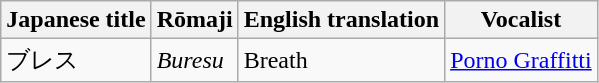<table class="wikitable">
<tr>
<th>Japanese title</th>
<th>Rōmaji</th>
<th>English translation</th>
<th>Vocalist</th>
</tr>
<tr>
<td>ブレス</td>
<td><em>Buresu</em></td>
<td>Breath</td>
<td><a href='#'>Porno Graffitti</a></td>
</tr>
</table>
